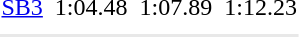<table>
<tr>
<td><a href='#'>SB3</a></td>
<td></td>
<td>1:04.48</td>
<td></td>
<td>1:07.89</td>
<td></td>
<td>1:12.23</td>
</tr>
<tr>
<td colspan=7></td>
</tr>
<tr>
</tr>
<tr bgcolor= e8e8e8>
<td colspan=7></td>
</tr>
</table>
